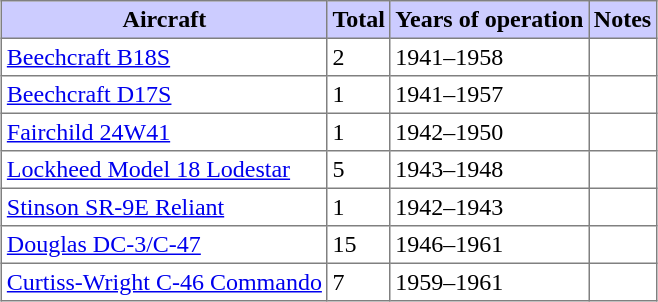<table class="toccolours" border="1" cellpadding="3" style="margin:1em auto; border-collapse:collapse">
<tr bgcolor=#ccccff>
<th>Aircraft</th>
<th>Total</th>
<th>Years of operation</th>
<th>Notes</th>
</tr>
<tr>
<td><a href='#'>Beechcraft B18S</a></td>
<td>2</td>
<td>1941–1958</td>
<td></td>
</tr>
<tr>
<td><a href='#'>Beechcraft D17S</a></td>
<td>1</td>
<td>1941–1957</td>
<td></td>
</tr>
<tr>
<td><a href='#'>Fairchild 24W41</a></td>
<td>1</td>
<td>1942–1950</td>
<td></td>
</tr>
<tr>
<td><a href='#'>Lockheed Model 18 Lodestar</a></td>
<td>5</td>
<td>1943–1948</td>
<td></td>
</tr>
<tr>
<td><a href='#'>Stinson SR-9E Reliant</a></td>
<td>1</td>
<td>1942–1943</td>
<td></td>
</tr>
<tr>
<td><a href='#'>Douglas DC-3/C-47</a></td>
<td>15</td>
<td>1946–1961</td>
<td></td>
</tr>
<tr>
<td><a href='#'>Curtiss-Wright C-46 Commando</a></td>
<td>7</td>
<td>1959–1961</td>
<td></td>
</tr>
</table>
